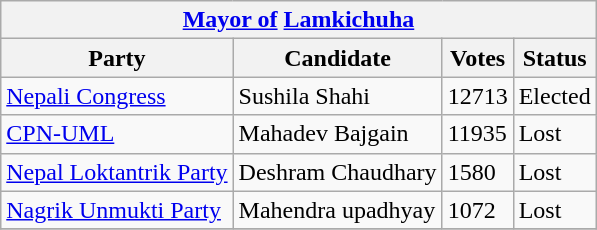<table class="wikitable">
<tr>
<th colspan="4"><a href='#'>Mayor of</a> <a href='#'>Lamkichuha</a></th>
</tr>
<tr>
<th>Party</th>
<th>Candidate</th>
<th>Votes</th>
<th>Status</th>
</tr>
<tr>
<td><a href='#'>Nepali Congress</a></td>
<td>Sushila Shahi</td>
<td>12713</td>
<td>Elected</td>
</tr>
<tr>
<td><a href='#'>CPN-UML</a></td>
<td>Mahadev Bajgain</td>
<td>11935</td>
<td>Lost</td>
</tr>
<tr>
<td><a href='#'>Nepal Loktantrik Party</a></td>
<td>Deshram Chaudhary</td>
<td>1580</td>
<td>Lost</td>
</tr>
<tr>
<td><a href='#'>Nagrik Unmukti Party</a></td>
<td>Mahendra upadhyay</td>
<td>1072</td>
<td>Lost</td>
</tr>
<tr>
</tr>
</table>
